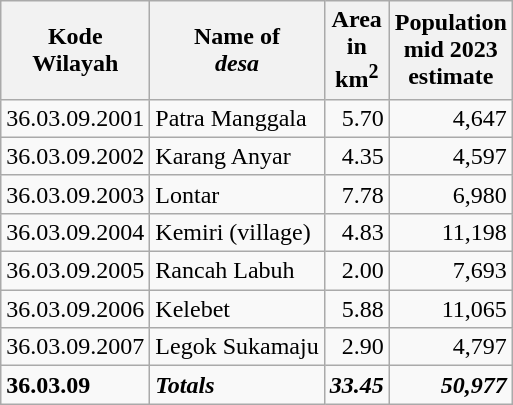<table class="wikitable">
<tr>
<th>Kode <br>Wilayah</th>
<th>Name of <br> <em>desa</em></th>
<th>Area <br>in <br>km<sup>2</sup></th>
<th>Population<br>mid 2023<br>estimate</th>
</tr>
<tr>
<td>36.03.09.2001</td>
<td>Patra Manggala</td>
<td align="right">5.70</td>
<td align="right">4,647</td>
</tr>
<tr>
<td>36.03.09.2002</td>
<td>Karang Anyar</td>
<td align="right">4.35</td>
<td align="right">4,597</td>
</tr>
<tr>
<td>36.03.09.2003</td>
<td>Lontar</td>
<td align="right">7.78</td>
<td align="right">6,980</td>
</tr>
<tr>
<td>36.03.09.2004</td>
<td>Kemiri (village)</td>
<td align="right">4.83</td>
<td align="right">11,198</td>
</tr>
<tr>
<td>36.03.09.2005</td>
<td>Rancah Labuh</td>
<td align="right">2.00</td>
<td align="right">7,693</td>
</tr>
<tr>
<td>36.03.09.2006</td>
<td>Kelebet</td>
<td align="right">5.88</td>
<td align="right">11,065</td>
</tr>
<tr>
<td>36.03.09.2007</td>
<td>Legok Sukamaju</td>
<td align="right">2.90</td>
<td align="right">4,797</td>
</tr>
<tr>
<td><strong>36.03.09</strong></td>
<td><strong><em>Totals</em></strong></td>
<td align="right"><strong><em>33.45</em></strong></td>
<td align="right"><strong><em>50,977</em></strong></td>
</tr>
</table>
